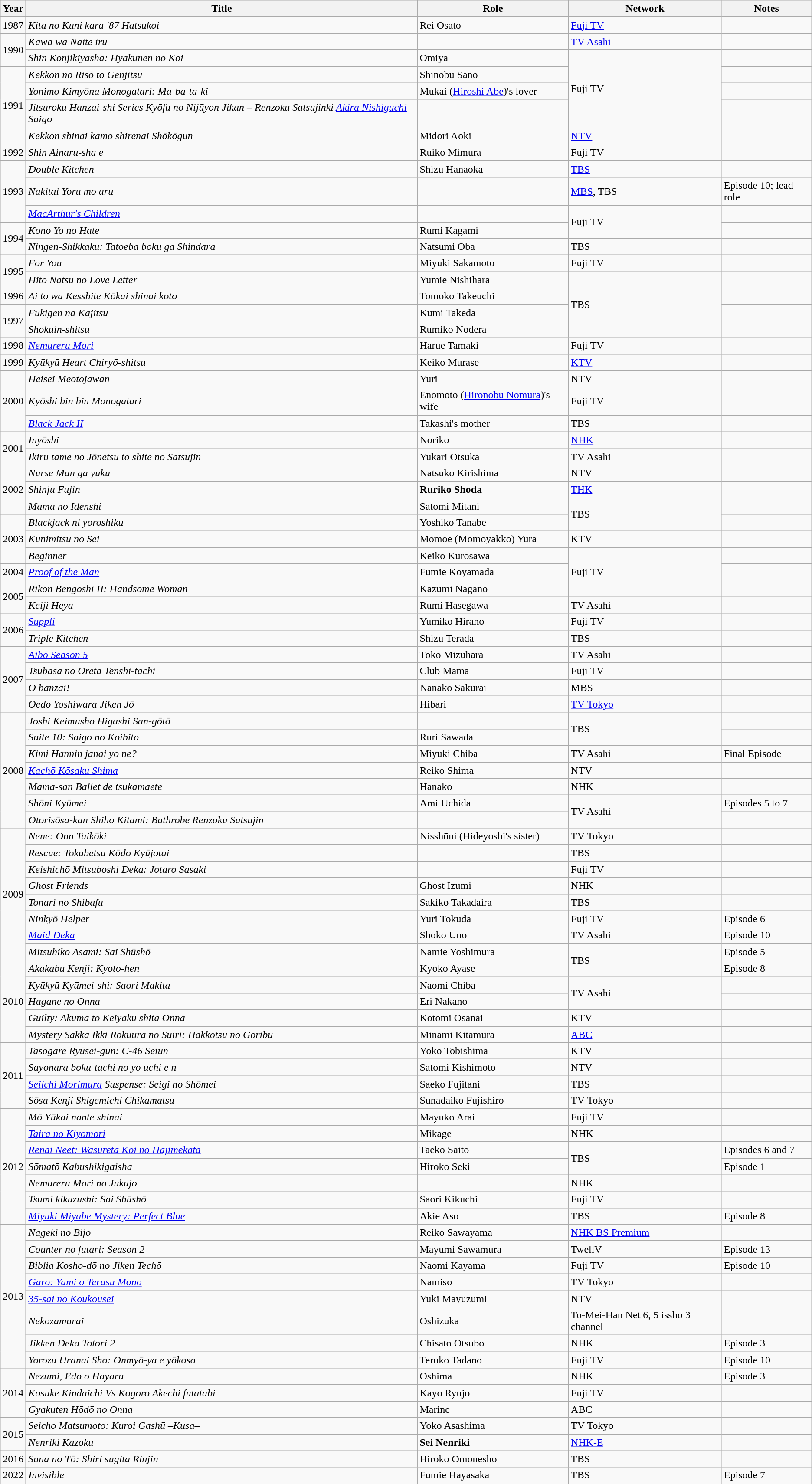<table class="wikitable">
<tr>
<th>Year</th>
<th>Title</th>
<th>Role</th>
<th>Network</th>
<th>Notes</th>
</tr>
<tr>
<td>1987</td>
<td><em>Kita no Kuni kara '87 Hatsukoi</em></td>
<td>Rei Osato</td>
<td><a href='#'>Fuji TV</a></td>
<td></td>
</tr>
<tr>
<td rowspan="2">1990</td>
<td><em>Kawa wa Naite iru</em></td>
<td></td>
<td><a href='#'>TV Asahi</a></td>
<td></td>
</tr>
<tr>
<td><em>Shin Konjikiyasha: Hyakunen no Koi</em></td>
<td>Omiya</td>
<td rowspan="4">Fuji TV</td>
<td></td>
</tr>
<tr>
<td rowspan="4">1991</td>
<td><em>Kekkon no Risō to Genjitsu</em></td>
<td>Shinobu Sano</td>
<td></td>
</tr>
<tr>
<td><em>Yonimo Kimyōna Monogatari: Ma-ba-ta-ki</em></td>
<td>Mukai (<a href='#'>Hiroshi Abe</a>)'s lover</td>
<td></td>
</tr>
<tr>
<td><em>Jitsuroku Hanzai-shi Series Kyōfu no Nijūyon Jikan – Renzoku Satsujinki <a href='#'>Akira Nishiguchi</a> Saigo</em></td>
<td></td>
<td></td>
</tr>
<tr>
<td><em>Kekkon shinai kamo shirenai Shōkōgun</em></td>
<td>Midori Aoki</td>
<td><a href='#'>NTV</a></td>
<td></td>
</tr>
<tr>
<td>1992</td>
<td><em>Shin Ainaru-sha e</em></td>
<td>Ruiko Mimura</td>
<td>Fuji TV</td>
<td></td>
</tr>
<tr>
<td rowspan="3">1993</td>
<td><em>Double Kitchen</em></td>
<td>Shizu Hanaoka</td>
<td><a href='#'>TBS</a></td>
<td></td>
</tr>
<tr>
<td><em>Nakitai Yoru mo aru</em></td>
<td></td>
<td><a href='#'>MBS</a>, TBS</td>
<td>Episode 10; lead role</td>
</tr>
<tr>
<td><em><a href='#'>MacArthur's Children</a></em></td>
<td></td>
<td rowspan="2">Fuji TV</td>
<td></td>
</tr>
<tr>
<td rowspan="2">1994</td>
<td><em>Kono Yo no Hate</em></td>
<td>Rumi Kagami</td>
<td></td>
</tr>
<tr>
<td><em>Ningen-Shikkaku: Tatoeba boku ga Shindara</em></td>
<td>Natsumi Oba</td>
<td>TBS</td>
<td></td>
</tr>
<tr>
<td rowspan="2">1995</td>
<td><em>For You</em></td>
<td>Miyuki Sakamoto</td>
<td>Fuji TV</td>
<td></td>
</tr>
<tr>
<td><em>Hito Natsu no Love Letter</em></td>
<td>Yumie Nishihara</td>
<td rowspan="4">TBS</td>
<td></td>
</tr>
<tr>
<td>1996</td>
<td><em>Ai to wa Kesshite Kōkai shinai koto</em></td>
<td>Tomoko Takeuchi</td>
<td></td>
</tr>
<tr>
<td rowspan="2">1997</td>
<td><em>Fukigen na Kajitsu</em></td>
<td>Kumi Takeda</td>
<td></td>
</tr>
<tr>
<td><em>Shokuin-shitsu</em></td>
<td>Rumiko Nodera</td>
<td></td>
</tr>
<tr>
<td>1998</td>
<td><em><a href='#'>Nemureru Mori</a></em></td>
<td>Harue Tamaki</td>
<td>Fuji TV</td>
<td></td>
</tr>
<tr>
<td>1999</td>
<td><em>Kyūkyū Heart Chiryō-shitsu</em></td>
<td>Keiko Murase</td>
<td><a href='#'>KTV</a></td>
<td></td>
</tr>
<tr>
<td rowspan="3">2000</td>
<td><em>Heisei Meotojawan</em></td>
<td>Yuri</td>
<td>NTV</td>
<td></td>
</tr>
<tr>
<td><em>Kyōshi bin bin Monogatari</em></td>
<td>Enomoto (<a href='#'>Hironobu Nomura</a>)'s wife</td>
<td>Fuji TV</td>
<td></td>
</tr>
<tr>
<td><em><a href='#'>Black Jack II</a></em></td>
<td>Takashi's mother</td>
<td>TBS</td>
<td></td>
</tr>
<tr>
<td rowspan="2">2001</td>
<td><em>Inyōshi</em></td>
<td>Noriko</td>
<td><a href='#'>NHK</a></td>
<td></td>
</tr>
<tr>
<td><em>Ikiru tame no Jōnetsu to shite no Satsujin</em></td>
<td>Yukari Otsuka</td>
<td>TV Asahi</td>
<td></td>
</tr>
<tr>
<td rowspan="3">2002</td>
<td><em>Nurse Man ga yuku</em></td>
<td>Natsuko Kirishima</td>
<td>NTV</td>
<td></td>
</tr>
<tr>
<td><em>Shinju Fujin</em></td>
<td><strong>Ruriko Shoda</strong></td>
<td><a href='#'>THK</a></td>
<td></td>
</tr>
<tr>
<td><em>Mama no Idenshi</em></td>
<td>Satomi Mitani</td>
<td rowspan="2">TBS</td>
<td></td>
</tr>
<tr>
<td rowspan="3">2003</td>
<td><em>Blackjack ni yoroshiku</em></td>
<td>Yoshiko Tanabe</td>
<td></td>
</tr>
<tr>
<td><em>Kunimitsu no Sei</em></td>
<td>Momoe (Momoyakko) Yura</td>
<td>KTV</td>
<td></td>
</tr>
<tr>
<td><em>Beginner</em></td>
<td>Keiko Kurosawa</td>
<td rowspan="3">Fuji TV</td>
<td></td>
</tr>
<tr>
<td>2004</td>
<td><em><a href='#'>Proof of the Man</a></em></td>
<td>Fumie Koyamada</td>
<td></td>
</tr>
<tr>
<td rowspan="2">2005</td>
<td><em>Rikon Bengoshi II: Handsome Woman</em></td>
<td>Kazumi Nagano</td>
<td></td>
</tr>
<tr>
<td><em>Keiji Heya</em></td>
<td>Rumi Hasegawa</td>
<td>TV Asahi</td>
<td></td>
</tr>
<tr>
<td rowspan="2">2006</td>
<td><em><a href='#'>Suppli</a></em></td>
<td>Yumiko Hirano</td>
<td>Fuji TV</td>
<td></td>
</tr>
<tr>
<td><em>Triple Kitchen</em></td>
<td>Shizu Terada</td>
<td>TBS</td>
<td></td>
</tr>
<tr>
<td rowspan="4">2007</td>
<td><em><a href='#'>Aibō Season 5</a></em></td>
<td>Toko Mizuhara</td>
<td>TV Asahi</td>
<td></td>
</tr>
<tr>
<td><em>Tsubasa no Oreta Tenshi-tachi</em></td>
<td>Club Mama</td>
<td>Fuji TV</td>
<td></td>
</tr>
<tr>
<td><em>O banzai!</em></td>
<td>Nanako Sakurai</td>
<td>MBS</td>
<td></td>
</tr>
<tr>
<td><em>Oedo Yoshiwara Jiken Jō</em></td>
<td>Hibari</td>
<td><a href='#'>TV Tokyo</a></td>
<td></td>
</tr>
<tr>
<td rowspan="7">2008</td>
<td><em>Joshi Keimusho Higashi San-gōtō</em></td>
<td></td>
<td rowspan="2">TBS</td>
<td></td>
</tr>
<tr>
<td><em>Suite 10: Saigo no Koibito</em></td>
<td>Ruri Sawada</td>
<td></td>
</tr>
<tr>
<td><em>Kimi Hannin janai yo ne?</em></td>
<td>Miyuki Chiba</td>
<td>TV Asahi</td>
<td>Final Episode</td>
</tr>
<tr>
<td><em><a href='#'>Kachō Kōsaku Shima</a></em></td>
<td>Reiko Shima</td>
<td>NTV</td>
<td></td>
</tr>
<tr>
<td><em>Mama-san Ballet de tsukamaete</em></td>
<td>Hanako</td>
<td>NHK</td>
<td></td>
</tr>
<tr>
<td><em>Shōni Kyūmei</em></td>
<td>Ami Uchida</td>
<td rowspan="2">TV Asahi</td>
<td>Episodes 5 to 7</td>
</tr>
<tr>
<td><em>Otorisōsa-kan Shiho Kitami: Bathrobe Renzoku Satsujin</em></td>
<td></td>
<td></td>
</tr>
<tr>
<td rowspan="8">2009</td>
<td><em>Nene: Onn Taikōki</em></td>
<td>Nisshūni (Hideyoshi's sister)</td>
<td>TV Tokyo</td>
<td></td>
</tr>
<tr>
<td><em>Rescue: Tokubetsu Kōdo Kyūjotai</em></td>
<td></td>
<td>TBS</td>
<td></td>
</tr>
<tr>
<td><em>Keishichō Mitsuboshi Deka: Jotaro Sasaki</em></td>
<td></td>
<td>Fuji TV</td>
<td></td>
</tr>
<tr>
<td><em>Ghost Friends</em></td>
<td>Ghost Izumi</td>
<td>NHK</td>
<td></td>
</tr>
<tr>
<td><em>Tonari no Shibafu</em></td>
<td>Sakiko Takadaira</td>
<td>TBS</td>
<td></td>
</tr>
<tr>
<td><em>Ninkyō Helper</em></td>
<td>Yuri Tokuda</td>
<td>Fuji TV</td>
<td>Episode 6</td>
</tr>
<tr>
<td><em><a href='#'>Maid Deka</a></em></td>
<td>Shoko Uno</td>
<td>TV Asahi</td>
<td>Episode 10</td>
</tr>
<tr>
<td><em>Mitsuhiko Asami: Sai Shūshō</em></td>
<td>Namie Yoshimura</td>
<td rowspan="2">TBS</td>
<td>Episode 5</td>
</tr>
<tr>
<td rowspan="5">2010</td>
<td><em>Akakabu Kenji: Kyoto-hen</em></td>
<td>Kyoko Ayase</td>
<td>Episode 8</td>
</tr>
<tr>
<td><em>Kyūkyū Kyūmei-shi: Saori Makita</em></td>
<td>Naomi Chiba</td>
<td rowspan="2">TV Asahi</td>
<td></td>
</tr>
<tr>
<td><em>Hagane no Onna</em></td>
<td>Eri Nakano</td>
<td></td>
</tr>
<tr>
<td><em>Guilty: Akuma to Keiyaku shita Onna</em></td>
<td>Kotomi Osanai</td>
<td>KTV</td>
<td></td>
</tr>
<tr>
<td><em>Mystery Sakka Ikki Rokuura no Suiri: Hakkotsu no Goribu</em></td>
<td>Minami Kitamura</td>
<td><a href='#'>ABC</a></td>
<td></td>
</tr>
<tr>
<td rowspan="4">2011</td>
<td><em>Tasogare Ryūsei-gun: C-46 Seiun</em></td>
<td>Yoko Tobishima</td>
<td>KTV</td>
<td></td>
</tr>
<tr>
<td><em>Sayonara boku-tachi no yo uchi e n</em></td>
<td>Satomi Kishimoto</td>
<td>NTV</td>
<td></td>
</tr>
<tr>
<td><em><a href='#'>Seiichi Morimura</a> Suspense: Seigi no Shōmei</em></td>
<td>Saeko Fujitani</td>
<td>TBS</td>
<td></td>
</tr>
<tr>
<td><em>Sōsa Kenji Shigemichi Chikamatsu</em></td>
<td>Sunadaiko Fujishiro</td>
<td>TV Tokyo</td>
<td></td>
</tr>
<tr>
<td rowspan="7">2012</td>
<td><em>Mō Yūkai nante shinai</em></td>
<td>Mayuko Arai</td>
<td>Fuji TV</td>
<td></td>
</tr>
<tr>
<td><em><a href='#'>Taira no Kiyomori</a></em></td>
<td>Mikage</td>
<td>NHK</td>
<td></td>
</tr>
<tr>
<td><em><a href='#'>Renai Neet: Wasureta Koi no Hajimekata</a></em></td>
<td>Taeko Saito</td>
<td rowspan="2">TBS</td>
<td>Episodes 6 and 7</td>
</tr>
<tr>
<td><em>Sōmatō Kabushikigaisha</em></td>
<td>Hiroko Seki</td>
<td>Episode 1</td>
</tr>
<tr>
<td><em>Nemureru Mori no Jukujo</em></td>
<td></td>
<td>NHK</td>
<td></td>
</tr>
<tr>
<td><em>Tsumi kikuzushi: Sai Shūshō</em></td>
<td>Saori Kikuchi</td>
<td>Fuji TV</td>
<td></td>
</tr>
<tr>
<td><em><a href='#'>Miyuki Miyabe Mystery: Perfect Blue</a></em></td>
<td>Akie Aso</td>
<td>TBS</td>
<td>Episode 8</td>
</tr>
<tr>
<td rowspan="8">2013</td>
<td><em>Nageki no Bijo</em></td>
<td>Reiko Sawayama</td>
<td><a href='#'>NHK BS Premium</a></td>
<td></td>
</tr>
<tr>
<td><em>Counter no futari: Season 2</em></td>
<td>Mayumi Sawamura</td>
<td>TwellV</td>
<td>Episode 13</td>
</tr>
<tr>
<td><em>Biblia Kosho-dō no Jiken Techō</em></td>
<td>Naomi Kayama</td>
<td>Fuji TV</td>
<td>Episode 10</td>
</tr>
<tr>
<td><em><a href='#'>Garo: Yami o Terasu Mono</a></em></td>
<td>Namiso</td>
<td>TV Tokyo</td>
<td></td>
</tr>
<tr>
<td><em><a href='#'>35-sai no Koukousei</a></em></td>
<td>Yuki Mayuzumi</td>
<td>NTV</td>
<td></td>
</tr>
<tr>
<td><em>Nekozamurai</em></td>
<td>Oshizuka</td>
<td>To-Mei-Han Net 6, 5 issho 3 channel</td>
<td></td>
</tr>
<tr>
<td><em>Jikken Deka Totori 2</em></td>
<td>Chisato Otsubo</td>
<td>NHK</td>
<td>Episode 3</td>
</tr>
<tr>
<td><em>Yorozu Uranai Sho: Onmyō-ya e yōkoso</em></td>
<td>Teruko Tadano</td>
<td>Fuji TV</td>
<td>Episode 10</td>
</tr>
<tr>
<td rowspan="3">2014</td>
<td><em>Nezumi, Edo o Hayaru</em></td>
<td>Oshima</td>
<td>NHK</td>
<td>Episode 3</td>
</tr>
<tr>
<td><em>Kosuke Kindaichi Vs Kogoro Akechi futatabi</em></td>
<td>Kayo Ryujo</td>
<td>Fuji TV</td>
<td></td>
</tr>
<tr>
<td><em>Gyakuten Hōdō no Onna</em></td>
<td>Marine</td>
<td>ABC</td>
<td></td>
</tr>
<tr>
<td rowspan="2">2015</td>
<td><em>Seicho Matsumoto: Kuroi Gashū –Kusa–</em></td>
<td>Yoko Asashima</td>
<td>TV Tokyo</td>
<td></td>
</tr>
<tr>
<td><em>Nenriki Kazoku</em></td>
<td><strong>Sei Nenriki</strong></td>
<td><a href='#'>NHK-E</a></td>
<td></td>
</tr>
<tr>
<td>2016</td>
<td><em>Suna no Tō: Shiri sugita Rinjin</em></td>
<td>Hiroko Omonesho</td>
<td>TBS</td>
<td></td>
</tr>
<tr>
<td>2022</td>
<td><em>Invisible</em></td>
<td>Fumie Hayasaka</td>
<td>TBS</td>
<td>Episode 7</td>
</tr>
</table>
